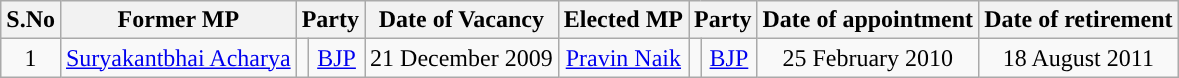<table class="wikitable sortable">
<tr>
<th>S.No</th>
<th>Former MP</th>
<th colspan=2>Party</th>
<th>Date of Vacancy</th>
<th>Elected MP</th>
<th colspan=2>Party</th>
<th>Date of appointment</th>
<th>Date of retirement</th>
</tr>
<tr style="text-align:center;">
<td>1</td>
<td><a href='#'>Suryakantbhai  Acharya</a></td>
<td></td>
<td><a href='#'>BJP</a></td>
<td>21 December 2009</td>
<td><a href='#'>Pravin Naik</a></td>
<td></td>
<td><a href='#'>BJP</a></td>
<td>25 February 2010</td>
<td>18 August 2011</td>
</tr>
</table>
